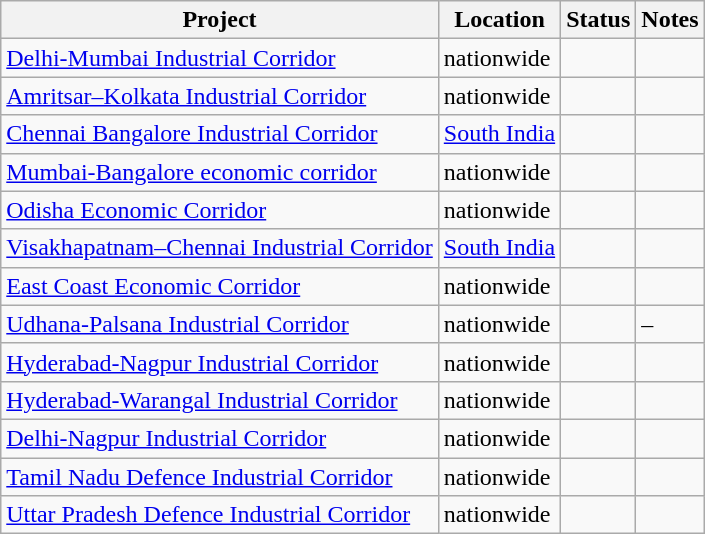<table class="wikitable sortable">
<tr>
<th>Project</th>
<th>Location</th>
<th>Status</th>
<th>Notes</th>
</tr>
<tr>
<td><a href='#'>Delhi-Mumbai Industrial Corridor</a></td>
<td>nationwide</td>
<td></td>
<td></td>
</tr>
<tr>
<td><a href='#'>Amritsar–Kolkata Industrial Corridor</a></td>
<td>nationwide</td>
<td></td>
<td></td>
</tr>
<tr>
<td><a href='#'>Chennai Bangalore Industrial Corridor</a></td>
<td><a href='#'>South India</a></td>
<td></td>
<td></td>
</tr>
<tr>
<td><a href='#'>Mumbai-Bangalore economic corridor</a></td>
<td>nationwide</td>
<td></td>
<td></td>
</tr>
<tr>
<td><a href='#'>Odisha Economic Corridor</a></td>
<td>nationwide</td>
<td></td>
<td></td>
</tr>
<tr>
<td><a href='#'>Visakhapatnam–Chennai Industrial Corridor</a></td>
<td><a href='#'>South India</a></td>
<td></td>
<td></td>
</tr>
<tr>
<td><a href='#'>East Coast Economic Corridor</a></td>
<td>nationwide</td>
<td></td>
<td></td>
</tr>
<tr>
<td><a href='#'>Udhana-Palsana Industrial Corridor</a></td>
<td>nationwide</td>
<td></td>
<td>–</td>
</tr>
<tr>
<td><a href='#'>Hyderabad-Nagpur Industrial Corridor</a></td>
<td>nationwide</td>
<td></td>
<td></td>
</tr>
<tr>
<td><a href='#'>Hyderabad-Warangal Industrial Corridor</a></td>
<td>nationwide</td>
<td></td>
<td></td>
</tr>
<tr>
<td><a href='#'>Delhi-Nagpur Industrial Corridor</a></td>
<td>nationwide</td>
<td></td>
<td></td>
</tr>
<tr>
<td><a href='#'>Tamil Nadu Defence Industrial Corridor</a></td>
<td>nationwide</td>
<td></td>
<td></td>
</tr>
<tr>
<td><a href='#'>Uttar Pradesh Defence Industrial Corridor</a></td>
<td>nationwide</td>
<td></td>
<td></td>
</tr>
</table>
